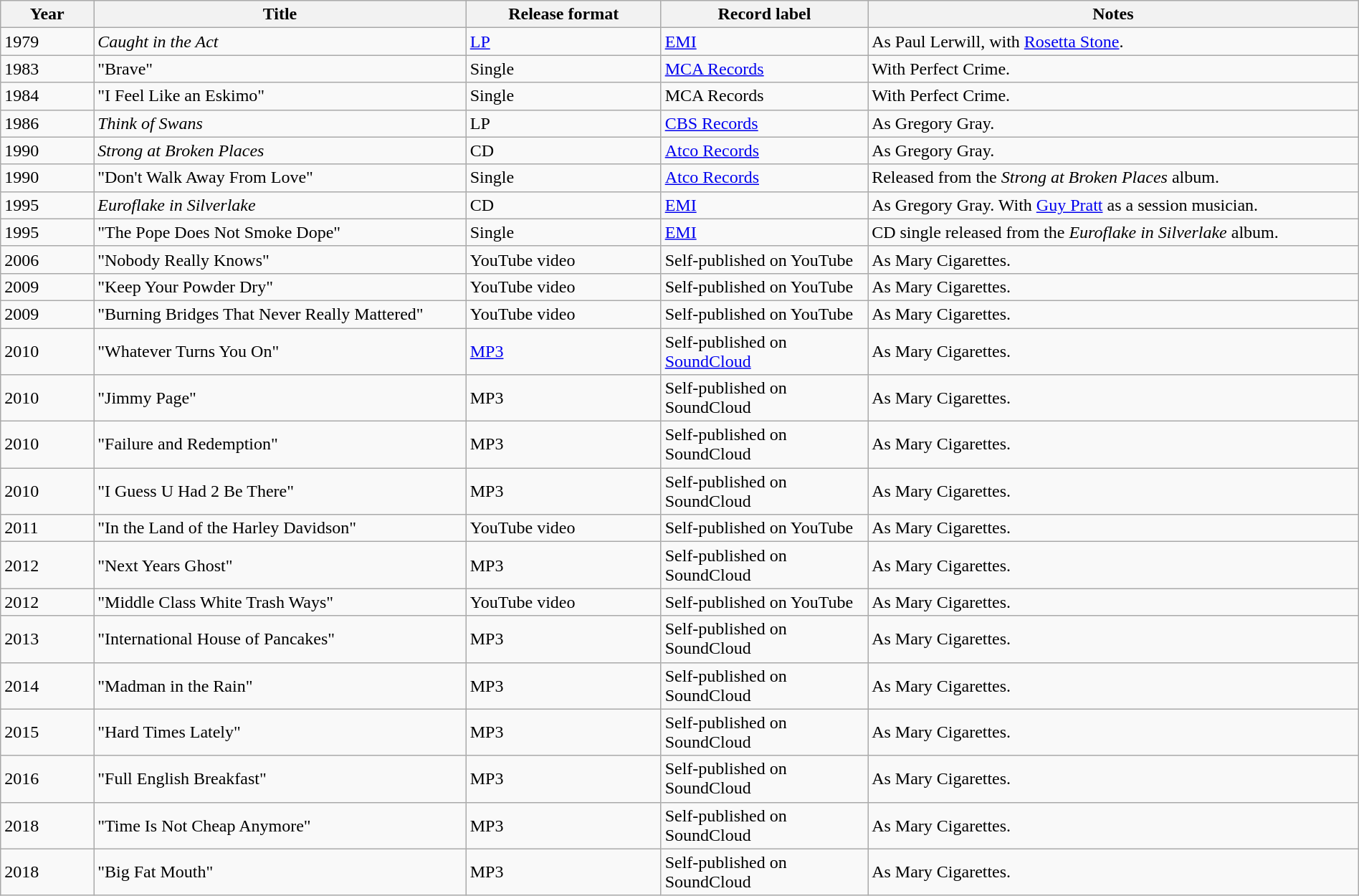<table class="wikitable sortable" style="width:100%;">
<tr>
<th style="width:30px;">Year</th>
<th style="width:150px;">Title</th>
<th style="width:75px;">Release format</th>
<th style="width:75px;">Record label</th>
<th style="width:200px;">Notes</th>
</tr>
<tr>
<td>1979</td>
<td><em>Caught in the Act</em></td>
<td><a href='#'>LP</a></td>
<td><a href='#'>EMI</a></td>
<td>As Paul Lerwill, with <a href='#'>Rosetta Stone</a>.</td>
</tr>
<tr>
<td>1983</td>
<td>"Brave"</td>
<td>Single</td>
<td><a href='#'>MCA Records</a></td>
<td>With Perfect Crime.</td>
</tr>
<tr>
<td>1984</td>
<td>"I Feel Like an Eskimo"</td>
<td>Single</td>
<td>MCA Records</td>
<td>With Perfect Crime.</td>
</tr>
<tr>
<td>1986</td>
<td><em>Think of Swans</em></td>
<td>LP</td>
<td><a href='#'>CBS Records</a></td>
<td>As Gregory Gray.</td>
</tr>
<tr>
<td>1990</td>
<td><em>Strong at Broken Places</em></td>
<td>CD</td>
<td><a href='#'>Atco Records</a></td>
<td>As Gregory Gray.</td>
</tr>
<tr>
<td>1990</td>
<td>"Don't Walk Away From Love"</td>
<td>Single</td>
<td><a href='#'>Atco Records</a></td>
<td>Released from the <em>Strong at Broken Places</em> album.</td>
</tr>
<tr>
<td>1995</td>
<td><em>Euroflake in Silverlake</em></td>
<td>CD</td>
<td><a href='#'>EMI</a></td>
<td>As Gregory Gray. With <a href='#'>Guy Pratt</a> as a session musician.</td>
</tr>
<tr>
<td>1995</td>
<td>"The Pope Does Not Smoke Dope"</td>
<td>Single</td>
<td><a href='#'>EMI</a></td>
<td>CD single released from the <em>Euroflake in Silverlake</em> album.</td>
</tr>
<tr>
<td>2006</td>
<td>"Nobody Really Knows"</td>
<td>YouTube video</td>
<td>Self-published on YouTube</td>
<td>As Mary Cigarettes.</td>
</tr>
<tr>
<td>2009</td>
<td>"Keep Your Powder Dry"</td>
<td>YouTube video</td>
<td>Self-published on YouTube</td>
<td>As Mary Cigarettes.</td>
</tr>
<tr>
<td>2009</td>
<td>"Burning Bridges That Never Really Mattered"</td>
<td>YouTube video</td>
<td>Self-published on YouTube</td>
<td>As Mary Cigarettes.</td>
</tr>
<tr>
<td>2010</td>
<td>"Whatever Turns You On"</td>
<td><a href='#'>MP3</a></td>
<td>Self-published on <a href='#'>SoundCloud</a></td>
<td>As Mary Cigarettes.</td>
</tr>
<tr>
<td>2010</td>
<td>"Jimmy Page"</td>
<td>MP3</td>
<td>Self-published on SoundCloud</td>
<td>As Mary Cigarettes.</td>
</tr>
<tr>
<td>2010</td>
<td>"Failure and Redemption"</td>
<td>MP3</td>
<td>Self-published on SoundCloud</td>
<td>As Mary Cigarettes.</td>
</tr>
<tr>
<td>2010</td>
<td>"I Guess U Had 2 Be There"</td>
<td>MP3</td>
<td>Self-published on SoundCloud</td>
<td>As Mary Cigarettes.</td>
</tr>
<tr>
<td>2011</td>
<td>"In the Land of the Harley Davidson"</td>
<td>YouTube video</td>
<td>Self-published on YouTube</td>
<td>As Mary Cigarettes.</td>
</tr>
<tr>
<td>2012</td>
<td>"Next Years Ghost"</td>
<td>MP3</td>
<td>Self-published on SoundCloud</td>
<td>As Mary Cigarettes.</td>
</tr>
<tr>
<td>2012</td>
<td>"Middle Class White Trash Ways"</td>
<td>YouTube video</td>
<td>Self-published on YouTube</td>
<td>As Mary Cigarettes.</td>
</tr>
<tr>
<td>2013</td>
<td>"International House of Pancakes"</td>
<td>MP3</td>
<td>Self-published on SoundCloud</td>
<td>As Mary Cigarettes.</td>
</tr>
<tr>
<td>2014</td>
<td>"Madman in the Rain"</td>
<td>MP3</td>
<td>Self-published on SoundCloud</td>
<td>As Mary Cigarettes.</td>
</tr>
<tr>
<td>2015</td>
<td>"Hard Times Lately"</td>
<td>MP3</td>
<td>Self-published on SoundCloud</td>
<td>As Mary Cigarettes.</td>
</tr>
<tr>
<td>2016</td>
<td>"Full English Breakfast"</td>
<td>MP3</td>
<td>Self-published on SoundCloud</td>
<td>As Mary Cigarettes.</td>
</tr>
<tr>
<td>2018</td>
<td>"Time Is Not Cheap Anymore"</td>
<td>MP3</td>
<td>Self-published on SoundCloud</td>
<td>As Mary Cigarettes.</td>
</tr>
<tr>
<td>2018</td>
<td>"Big Fat Mouth"</td>
<td>MP3</td>
<td>Self-published on SoundCloud</td>
<td>As Mary Cigarettes.</td>
</tr>
</table>
